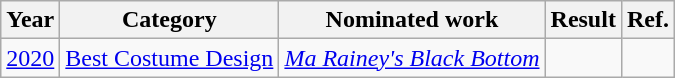<table class="wikitable unsortable">
<tr>
<th>Year</th>
<th>Category</th>
<th>Nominated work</th>
<th>Result</th>
<th>Ref.</th>
</tr>
<tr>
<td><a href='#'>2020</a></td>
<td><a href='#'>Best Costume Design</a></td>
<td><em><a href='#'>Ma Rainey's Black Bottom</a></em></td>
<td></td>
<td></td>
</tr>
</table>
